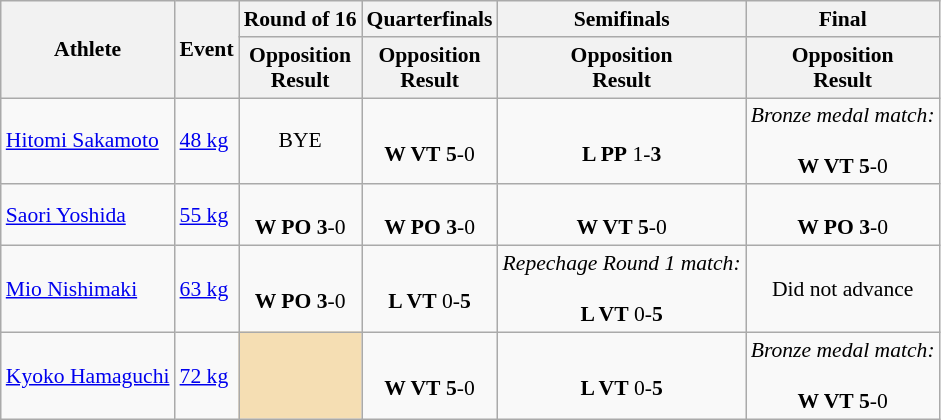<table class="wikitable" border="1" style="font-size:90%">
<tr>
<th rowspan=2>Athlete</th>
<th rowspan=2>Event</th>
<th>Round of 16</th>
<th>Quarterfinals</th>
<th>Semifinals</th>
<th>Final</th>
</tr>
<tr>
<th>Opposition<br>Result</th>
<th>Opposition<br>Result</th>
<th>Opposition<br>Result</th>
<th>Opposition<br>Result</th>
</tr>
<tr>
<td><a href='#'>Hitomi Sakamoto</a></td>
<td><a href='#'>48 kg</a></td>
<td align=center>BYE</td>
<td align=center><br><strong>W VT</strong> <strong>5</strong>-0</td>
<td align=center><br><strong>L PP</strong> 1-<strong>3</strong></td>
<td align=center><em>Bronze medal match:</em><br><br><strong>W VT</strong> <strong>5</strong>-0<br></td>
</tr>
<tr>
<td><a href='#'>Saori Yoshida</a></td>
<td><a href='#'>55 kg</a></td>
<td align=center><br><strong>W PO</strong> <strong>3</strong>-0</td>
<td align=center><br><strong>W PO</strong> <strong>3</strong>-0</td>
<td align=center><br><strong>W VT</strong> <strong>5</strong>-0</td>
<td align=center><br><strong>W PO</strong> <strong>3</strong>-0<br></td>
</tr>
<tr>
<td><a href='#'>Mio Nishimaki</a></td>
<td><a href='#'>63 kg</a></td>
<td align=center><br><strong>W PO</strong> <strong>3</strong>-0</td>
<td align=center><br><strong>L VT</strong> 0-<strong>5</strong></td>
<td align=center><em>Repechage Round 1 match:</em><br><br><strong>L VT</strong> 0-<strong>5</strong></td>
<td align=center colspan="7">Did not advance</td>
</tr>
<tr>
<td><a href='#'>Kyoko Hamaguchi</a></td>
<td><a href='#'>72 kg</a></td>
<td bgcolor="wheat"></td>
<td align=center><br><strong>W VT</strong> <strong>5</strong>-0</td>
<td align=center><br><strong>L VT</strong> 0-<strong>5</strong></td>
<td align=center><em>Bronze medal match:</em><br><br><strong>W VT</strong> <strong>5</strong>-0<br></td>
</tr>
</table>
